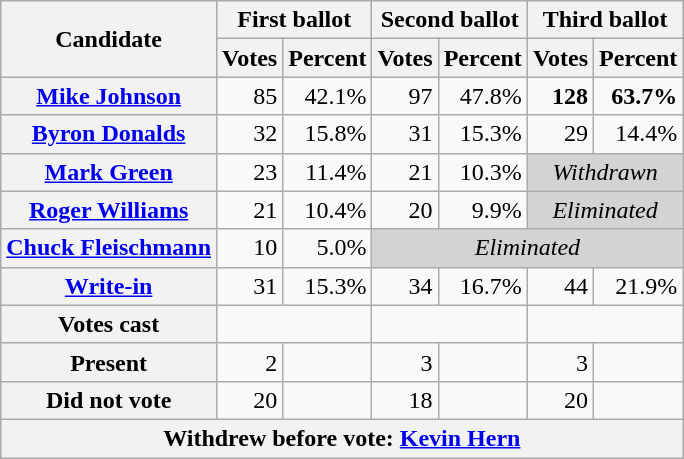<table class="wikitable plainrowheaders" style="text-align:right">
<tr>
<th rowspan=2>Candidate</th>
<th colspan=2 class="unsortable">First ballot</th>
<th colspan=2 class="unsortable">Second ballot</th>
<th colspan=2 class="unsortable">Third ballot</th>
</tr>
<tr>
<th>Votes</th>
<th>Percent</th>
<th>Votes</th>
<th>Percent</th>
<th>Votes</th>
<th>Percent</th>
</tr>
<tr>
<th scope="row"><a href='#'>Mike Johnson</a></th>
<td>85</td>
<td>42.1%</td>
<td>97</td>
<td>47.8%</td>
<td> <strong>128</strong></td>
<td><strong>63.7%</strong></td>
</tr>
<tr>
<th scope="row"><a href='#'>Byron Donalds</a></th>
<td>32</td>
<td>15.8%</td>
<td>31</td>
<td>15.3%</td>
<td> 29</td>
<td>14.4%</td>
</tr>
<tr>
<th scope="row"><a href='#'>Mark Green</a></th>
<td>23</td>
<td>11.4%</td>
<td> 21</td>
<td>10.3%</td>
<td colspan=2 style="background:lightgrey; text-align:center"><em>Withdrawn</em></td>
</tr>
<tr>
<th scope="row"><a href='#'>Roger Williams</a></th>
<td>21</td>
<td>10.4%</td>
<td> 20</td>
<td>9.9%</td>
<td colspan=2 style="background:lightgrey; text-align:center"><em>Eliminated</em></td>
</tr>
<tr>
<th scope="row"><a href='#'>Chuck Fleischmann</a></th>
<td> 10</td>
<td>5.0%</td>
<td colspan=4 style="background:lightgrey; text-align:center"><em>Eliminated</em></td>
</tr>
<tr>
<th scope="row"><a href='#'>Write-in</a></th>
<td>31</td>
<td>15.3%</td>
<td>34</td>
<td>16.7%</td>
<td>44</td>
<td>21.9%</td>
</tr>
<tr>
<th scope="row">Votes cast</th>
<td colspan=2></td>
<td colspan=2></td>
<td colspan=2></td>
</tr>
<tr>
<th scope="row">Present</th>
<td>2</td>
<td></td>
<td>3</td>
<td></td>
<td>3</td>
<td></td>
</tr>
<tr>
<th scope="row">Did not vote</th>
<td>20</td>
<td></td>
<td>18</td>
<td></td>
<td>20</td>
<td></td>
</tr>
<tr>
<th scope="row" colspan=11>Withdrew before vote: <a href='#'>Kevin Hern</a></th>
</tr>
</table>
